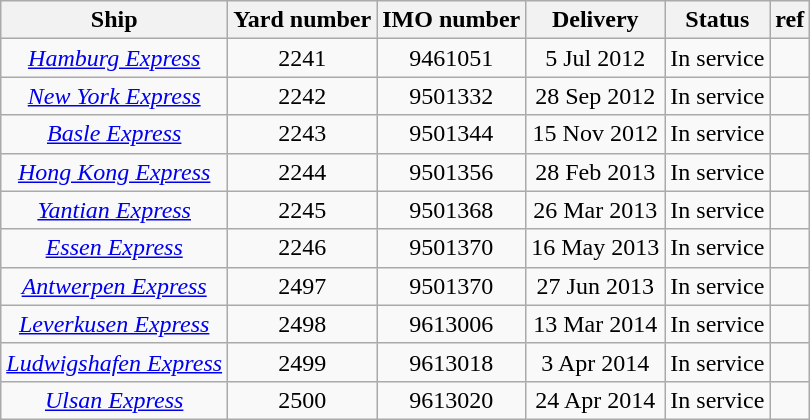<table class="wikitable" style="text-align:center">
<tr>
<th>Ship</th>
<th>Yard number</th>
<th>IMO number</th>
<th>Delivery</th>
<th>Status</th>
<th>ref</th>
</tr>
<tr>
<td><em><a href='#'>Hamburg Express</a></em></td>
<td>2241</td>
<td>9461051</td>
<td>5 Jul 2012</td>
<td>In service</td>
<td></td>
</tr>
<tr>
<td><em><a href='#'>New York Express</a></em></td>
<td>2242</td>
<td>9501332</td>
<td>28 Sep 2012</td>
<td>In service</td>
<td></td>
</tr>
<tr>
<td><em><a href='#'>Basle Express</a></em></td>
<td>2243</td>
<td>9501344</td>
<td>15 Nov 2012</td>
<td>In service</td>
<td></td>
</tr>
<tr>
<td><em><a href='#'>Hong Kong Express</a></em></td>
<td>2244</td>
<td>9501356</td>
<td>28 Feb 2013</td>
<td>In service</td>
<td></td>
</tr>
<tr>
<td><em><a href='#'>Yantian Express</a></em></td>
<td>2245</td>
<td>9501368</td>
<td>26 Mar 2013</td>
<td>In service</td>
<td></td>
</tr>
<tr>
<td><em><a href='#'>Essen Express</a></em></td>
<td>2246</td>
<td>9501370</td>
<td>16 May 2013</td>
<td>In service</td>
<td></td>
</tr>
<tr>
<td><em><a href='#'>Antwerpen Express</a></em></td>
<td>2497</td>
<td>9501370</td>
<td>27 Jun 2013</td>
<td>In service</td>
<td></td>
</tr>
<tr>
<td><em><a href='#'>Leverkusen Express</a></em></td>
<td>2498</td>
<td>9613006</td>
<td>13 Mar 2014</td>
<td>In service</td>
<td></td>
</tr>
<tr>
<td><em><a href='#'>Ludwigshafen Express</a></em></td>
<td>2499</td>
<td>9613018</td>
<td>3 Apr 2014</td>
<td>In service</td>
<td></td>
</tr>
<tr>
<td><em><a href='#'>Ulsan Express</a></em></td>
<td>2500</td>
<td>9613020</td>
<td>24 Apr 2014</td>
<td>In service</td>
<td></td>
</tr>
</table>
